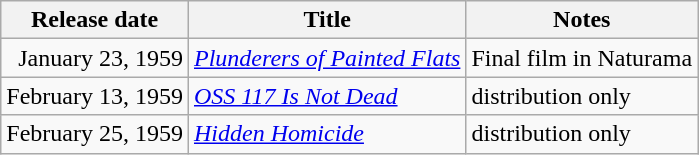<table class="wikitable sortable">
<tr>
<th>Release date</th>
<th>Title</th>
<th>Notes</th>
</tr>
<tr>
<td align="right">January 23, 1959</td>
<td><em><a href='#'>Plunderers of Painted Flats</a></em></td>
<td>Final film in Naturama</td>
</tr>
<tr>
<td align="right">February 13, 1959</td>
<td><em><a href='#'>OSS 117 Is Not Dead</a></em></td>
<td>distribution only</td>
</tr>
<tr>
<td align="right">February 25, 1959</td>
<td><em><a href='#'>Hidden Homicide</a></em></td>
<td>distribution only</td>
</tr>
</table>
